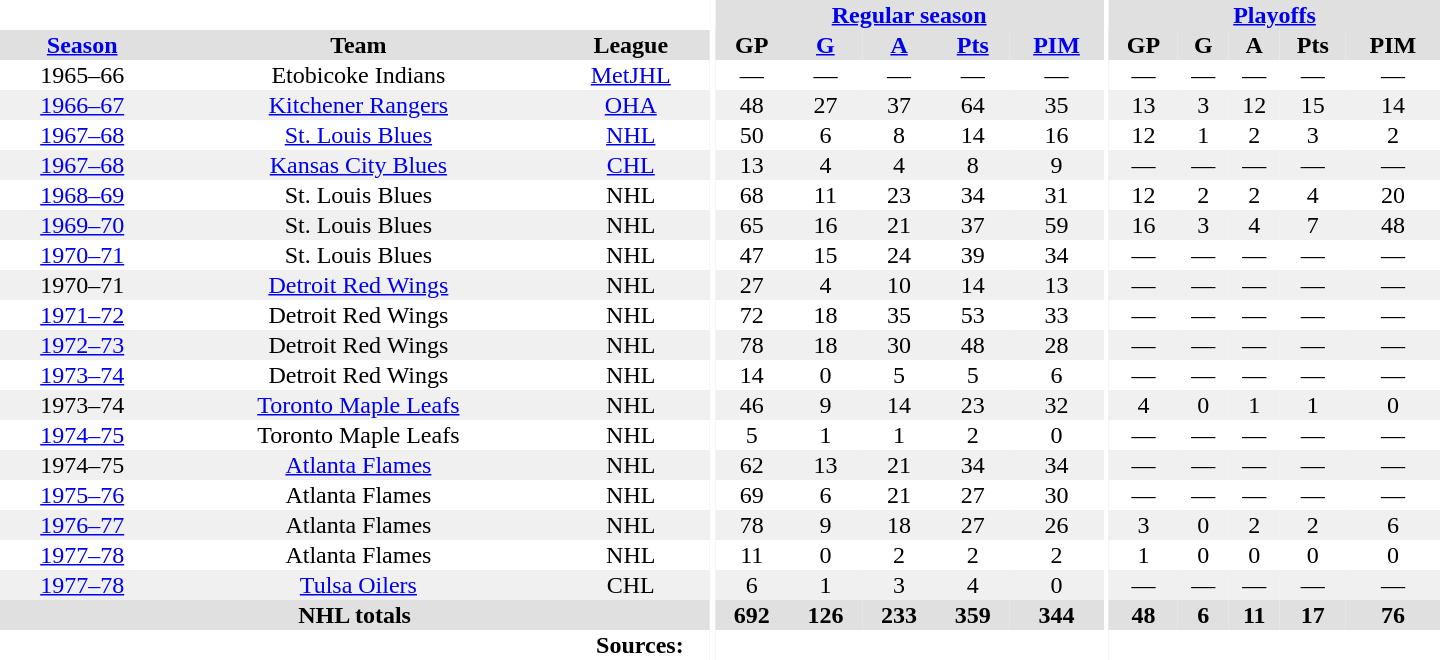<table border="0" cellpadding="1" cellspacing="0" style="text-align:center; width:60em">
<tr bgcolor="#e0e0e0">
<th colspan="3" bgcolor="#ffffff"></th>
<th rowspan="100" bgcolor="#ffffff"></th>
<th colspan="5"><a href='#'>Regular season</a></th>
<th rowspan="100" bgcolor="#ffffff"></th>
<th colspan="5"><a href='#'>Playoffs</a></th>
</tr>
<tr bgcolor="#e0e0e0">
<th><a href='#'>Season</a></th>
<th>Team</th>
<th>League</th>
<th>GP</th>
<th><a href='#'>G</a></th>
<th><a href='#'>A</a></th>
<th><a href='#'>Pts</a></th>
<th><a href='#'>PIM</a></th>
<th>GP</th>
<th>G</th>
<th>A</th>
<th>Pts</th>
<th>PIM</th>
</tr>
<tr>
<td>1965–66</td>
<td>Etobicoke Indians</td>
<td><a href='#'>MetJHL</a></td>
<td>—</td>
<td>—</td>
<td>—</td>
<td>—</td>
<td>—</td>
<td>—</td>
<td>—</td>
<td>—</td>
<td>—</td>
<td>—</td>
</tr>
<tr bgcolor="#f0f0f0">
<td><a href='#'>1966–67</a></td>
<td><a href='#'>Kitchener Rangers</a></td>
<td><a href='#'>OHA</a></td>
<td>48</td>
<td>27</td>
<td>37</td>
<td>64</td>
<td>35</td>
<td>13</td>
<td>3</td>
<td>12</td>
<td>15</td>
<td>14</td>
</tr>
<tr>
<td><a href='#'>1967–68</a></td>
<td><a href='#'>St. Louis Blues</a></td>
<td><a href='#'>NHL</a></td>
<td>50</td>
<td>6</td>
<td>8</td>
<td>14</td>
<td>16</td>
<td>12</td>
<td>1</td>
<td>2</td>
<td>3</td>
<td>2</td>
</tr>
<tr bgcolor="#f0f0f0">
<td><a href='#'>1967–68</a></td>
<td><a href='#'>Kansas City Blues</a></td>
<td><a href='#'>CHL</a></td>
<td>13</td>
<td>4</td>
<td>4</td>
<td>8</td>
<td>9</td>
<td>—</td>
<td>—</td>
<td>—</td>
<td>—</td>
<td>—</td>
</tr>
<tr>
<td><a href='#'>1968–69</a></td>
<td>St. Louis Blues</td>
<td>NHL</td>
<td>68</td>
<td>11</td>
<td>23</td>
<td>34</td>
<td>31</td>
<td>12</td>
<td>2</td>
<td>2</td>
<td>4</td>
<td>20</td>
</tr>
<tr bgcolor="#f0f0f0">
<td><a href='#'>1969–70</a></td>
<td>St. Louis Blues</td>
<td>NHL</td>
<td>65</td>
<td>16</td>
<td>21</td>
<td>37</td>
<td>59</td>
<td>16</td>
<td>3</td>
<td>4</td>
<td>7</td>
<td>48</td>
</tr>
<tr>
<td><a href='#'>1970–71</a></td>
<td>St. Louis Blues</td>
<td>NHL</td>
<td>47</td>
<td>15</td>
<td>24</td>
<td>39</td>
<td>34</td>
<td>—</td>
<td>—</td>
<td>—</td>
<td>—</td>
<td>—</td>
</tr>
<tr bgcolor="#f0f0f0">
<td>1970–71</td>
<td><a href='#'>Detroit Red Wings</a></td>
<td>NHL</td>
<td>27</td>
<td>4</td>
<td>10</td>
<td>14</td>
<td>13</td>
<td>—</td>
<td>—</td>
<td>—</td>
<td>—</td>
<td>—</td>
</tr>
<tr>
<td><a href='#'>1971–72</a></td>
<td>Detroit Red Wings</td>
<td>NHL</td>
<td>72</td>
<td>18</td>
<td>35</td>
<td>53</td>
<td>33</td>
<td>—</td>
<td>—</td>
<td>—</td>
<td>—</td>
<td>—</td>
</tr>
<tr bgcolor="#f0f0f0">
<td><a href='#'>1972–73</a></td>
<td>Detroit Red Wings</td>
<td>NHL</td>
<td>78</td>
<td>18</td>
<td>30</td>
<td>48</td>
<td>28</td>
<td>—</td>
<td>—</td>
<td>—</td>
<td>—</td>
<td>—</td>
</tr>
<tr>
<td><a href='#'>1973–74</a></td>
<td>Detroit Red Wings</td>
<td>NHL</td>
<td>14</td>
<td>0</td>
<td>5</td>
<td>5</td>
<td>6</td>
<td>—</td>
<td>—</td>
<td>—</td>
<td>—</td>
<td>—</td>
</tr>
<tr bgcolor="#f0f0f0">
<td>1973–74</td>
<td><a href='#'>Toronto Maple Leafs</a></td>
<td>NHL</td>
<td>46</td>
<td>9</td>
<td>14</td>
<td>23</td>
<td>32</td>
<td>4</td>
<td>0</td>
<td>1</td>
<td>1</td>
<td>0</td>
</tr>
<tr>
<td><a href='#'>1974–75</a></td>
<td>Toronto Maple Leafs</td>
<td>NHL</td>
<td>5</td>
<td>1</td>
<td>1</td>
<td>2</td>
<td>0</td>
<td>—</td>
<td>—</td>
<td>—</td>
<td>—</td>
<td>—</td>
</tr>
<tr bgcolor="#f0f0f0">
<td>1974–75</td>
<td><a href='#'>Atlanta Flames</a></td>
<td>NHL</td>
<td>62</td>
<td>13</td>
<td>21</td>
<td>34</td>
<td>34</td>
<td>—</td>
<td>—</td>
<td>—</td>
<td>—</td>
<td>—</td>
</tr>
<tr>
<td><a href='#'>1975–76</a></td>
<td>Atlanta Flames</td>
<td>NHL</td>
<td>69</td>
<td>6</td>
<td>21</td>
<td>27</td>
<td>30</td>
<td>—</td>
<td>—</td>
<td>—</td>
<td>—</td>
<td>—</td>
</tr>
<tr bgcolor="#f0f0f0">
<td><a href='#'>1976–77</a></td>
<td>Atlanta Flames</td>
<td>NHL</td>
<td>78</td>
<td>9</td>
<td>18</td>
<td>27</td>
<td>26</td>
<td>3</td>
<td>0</td>
<td>2</td>
<td>2</td>
<td>6</td>
</tr>
<tr>
<td><a href='#'>1977–78</a></td>
<td>Atlanta Flames</td>
<td>NHL</td>
<td>11</td>
<td>0</td>
<td>2</td>
<td>2</td>
<td>2</td>
<td>1</td>
<td>0</td>
<td>0</td>
<td>0</td>
<td>0</td>
</tr>
<tr bgcolor="#f0f0f0">
<td><a href='#'>1977–78</a></td>
<td><a href='#'>Tulsa Oilers</a></td>
<td>CHL</td>
<td>6</td>
<td>1</td>
<td>3</td>
<td>4</td>
<td>0</td>
<td>—</td>
<td>—</td>
<td>—</td>
<td>—</td>
<td>—</td>
</tr>
<tr bgcolor="#e0e0e0">
<th colspan="3">NHL totals</th>
<th>692</th>
<th>126</th>
<th>233</th>
<th>359</th>
<th>344</th>
<th>48</th>
<th>6</th>
<th>11</th>
<th>17</th>
<th>76</th>
</tr>
<tr>
<td colspan="13" style="text-align: center;"><strong>Sources:</strong></td>
</tr>
</table>
